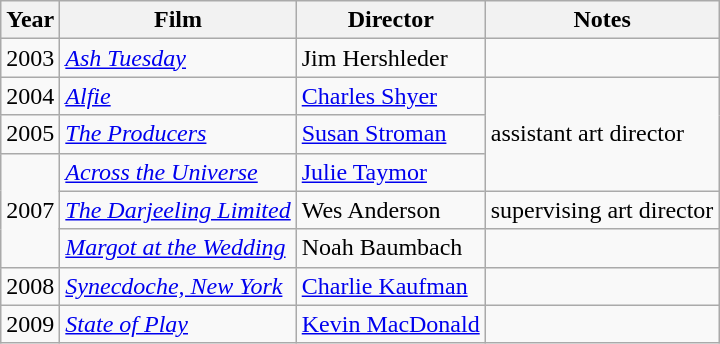<table class="wikitable">
<tr>
<th>Year</th>
<th>Film</th>
<th>Director</th>
<th>Notes</th>
</tr>
<tr>
<td>2003</td>
<td><em><a href='#'>Ash Tuesday</a></em></td>
<td>Jim Hershleder</td>
<td></td>
</tr>
<tr>
<td>2004</td>
<td><em><a href='#'>Alfie</a></em></td>
<td><a href='#'>Charles Shyer</a></td>
<td rowspan="3">assistant art director</td>
</tr>
<tr>
<td>2005</td>
<td><em><a href='#'>The Producers</a></em></td>
<td><a href='#'>Susan Stroman</a></td>
</tr>
<tr>
<td rowspan="3">2007</td>
<td><em><a href='#'>Across the Universe</a></em></td>
<td><a href='#'>Julie Taymor</a></td>
</tr>
<tr>
<td><em><a href='#'>The Darjeeling Limited</a></em></td>
<td>Wes Anderson</td>
<td>supervising art director</td>
</tr>
<tr>
<td><em><a href='#'>Margot at the Wedding</a></em></td>
<td>Noah Baumbach</td>
<td></td>
</tr>
<tr>
<td>2008</td>
<td><em><a href='#'>Synecdoche, New York</a></em></td>
<td><a href='#'>Charlie Kaufman</a></td>
<td></td>
</tr>
<tr>
<td>2009</td>
<td><em><a href='#'>State of Play</a></em></td>
<td><a href='#'>Kevin MacDonald</a></td>
<td></td>
</tr>
</table>
